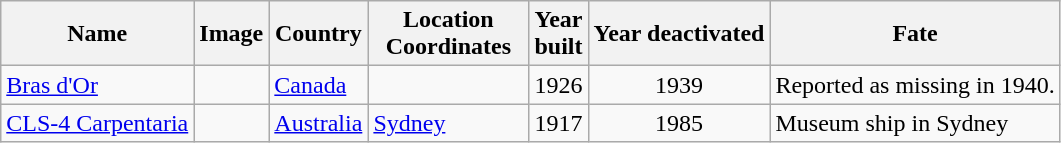<table class="wikitable sortable">
<tr>
<th>Name</th>
<th scope="col" class="unsortable">Image</th>
<th>Country</th>
<th width="100">Location<br>Coordinates</th>
<th>Year<br>built</th>
<th>Year deactivated</th>
<th>Fate</th>
</tr>
<tr>
<td><a href='#'>Bras d'Or</a></td>
<td></td>
<td><a href='#'>Canada</a></td>
<td></td>
<td style="text-align: center;">1926</td>
<td style="text-align: center;">1939</td>
<td>Reported as missing in 1940.</td>
</tr>
<tr>
<td><a href='#'>CLS-4 Carpentaria</a></td>
<td></td>
<td><a href='#'>Australia</a></td>
<td><a href='#'>Sydney</a></td>
<td style="text-align: center;">1917</td>
<td style="text-align: center;">1985</td>
<td>Museum ship in Sydney</td>
</tr>
</table>
